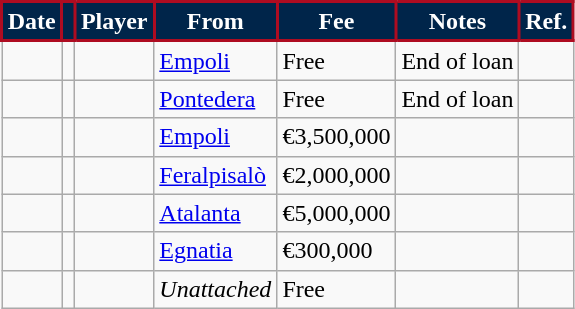<table class="wikitable plainrowheaders">
<tr>
<th style="background:#00254A;color:white;border:2px solid #AE0C21">Date</th>
<th style="background:#00254A;color:white;border:2px solid #AE0C21"></th>
<th style="background:#00254A;color:white;border:2px solid #AE0C21">Player</th>
<th style="background:#00254A;color:white;border:2px solid #AE0C21">From</th>
<th style="background:#00254A;color:white;border:2px solid #AE0C21">Fee</th>
<th style="background:#00254A;color:white;border:2px solid #AE0C21">Notes</th>
<th style="background:#00254A;color:white;border:2px solid #AE0C21">Ref.</th>
</tr>
<tr>
<td></td>
<td align="center"></td>
<td> </td>
<td> <a href='#'>Empoli</a></td>
<td>Free</td>
<td>End of loan</td>
<td></td>
</tr>
<tr>
<td></td>
<td align="center"></td>
<td> </td>
<td> <a href='#'>Pontedera</a></td>
<td>Free</td>
<td>End of loan</td>
<td></td>
</tr>
<tr>
<td></td>
<td align="center"></td>
<td> </td>
<td> <a href='#'>Empoli</a></td>
<td>€3,500,000</td>
<td></td>
<td></td>
</tr>
<tr>
<td></td>
<td align="center"></td>
<td> </td>
<td> <a href='#'>Feralpisalò</a></td>
<td>€2,000,000</td>
<td></td>
<td></td>
</tr>
<tr>
<td></td>
<td align="center"></td>
<td> </td>
<td> <a href='#'>Atalanta</a></td>
<td>€5,000,000</td>
<td></td>
<td></td>
</tr>
<tr>
<td></td>
<td align="center"></td>
<td> </td>
<td> <a href='#'>Egnatia</a></td>
<td>€300,000</td>
<td></td>
<td></td>
</tr>
<tr>
<td></td>
<td align="center"></td>
<td> </td>
<td><em>Unattached</em></td>
<td>Free</td>
<td></td>
<td></td>
</tr>
</table>
